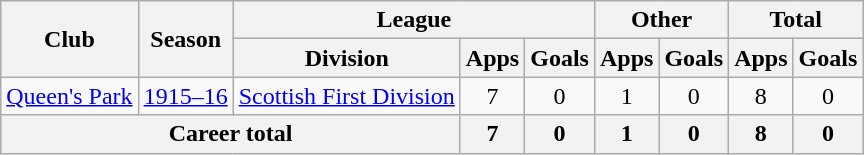<table class="wikitable" style="text-align: center;">
<tr>
<th rowspan="2">Club</th>
<th rowspan="2">Season</th>
<th colspan="3">League</th>
<th colspan="2">Other</th>
<th colspan="2">Total</th>
</tr>
<tr>
<th>Division</th>
<th>Apps</th>
<th>Goals</th>
<th>Apps</th>
<th>Goals</th>
<th>Apps</th>
<th>Goals</th>
</tr>
<tr>
<td><a href='#'>Queen's Park</a></td>
<td><a href='#'>1915–16</a></td>
<td><a href='#'>Scottish First Division</a></td>
<td>7</td>
<td>0</td>
<td>1</td>
<td>0</td>
<td>8</td>
<td>0</td>
</tr>
<tr>
<th colspan="3">Career total</th>
<th>7</th>
<th>0</th>
<th>1</th>
<th>0</th>
<th>8</th>
<th>0</th>
</tr>
</table>
